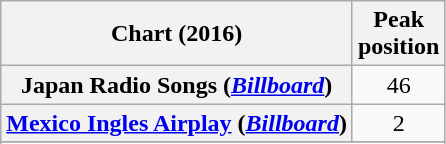<table class="wikitable sortable plainrowheaders" style="text-align:center">
<tr>
<th scope="col">Chart (2016)</th>
<th scope="col">Peak<br>position</th>
</tr>
<tr>
<th scope="row">Japan Radio Songs (<em><a href='#'>Billboard</a></em>)<br></th>
<td>46</td>
</tr>
<tr>
<th scope="row"><a href='#'>Mexico Ingles Airplay</a> (<em><a href='#'>Billboard</a></em>)</th>
<td>2</td>
</tr>
<tr>
</tr>
<tr>
</tr>
<tr>
</tr>
</table>
